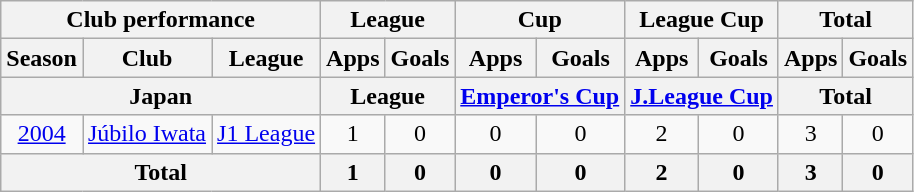<table class="wikitable" style="text-align:center;">
<tr>
<th colspan=3>Club performance</th>
<th colspan=2>League</th>
<th colspan=2>Cup</th>
<th colspan=2>League Cup</th>
<th colspan=2>Total</th>
</tr>
<tr>
<th>Season</th>
<th>Club</th>
<th>League</th>
<th>Apps</th>
<th>Goals</th>
<th>Apps</th>
<th>Goals</th>
<th>Apps</th>
<th>Goals</th>
<th>Apps</th>
<th>Goals</th>
</tr>
<tr>
<th colspan=3>Japan</th>
<th colspan=2>League</th>
<th colspan=2><a href='#'>Emperor's Cup</a></th>
<th colspan=2><a href='#'>J.League Cup</a></th>
<th colspan=2>Total</th>
</tr>
<tr>
<td><a href='#'>2004</a></td>
<td><a href='#'>Júbilo Iwata</a></td>
<td><a href='#'>J1 League</a></td>
<td>1</td>
<td>0</td>
<td>0</td>
<td>0</td>
<td>2</td>
<td>0</td>
<td>3</td>
<td>0</td>
</tr>
<tr>
<th colspan=3>Total</th>
<th>1</th>
<th>0</th>
<th>0</th>
<th>0</th>
<th>2</th>
<th>0</th>
<th>3</th>
<th>0</th>
</tr>
</table>
